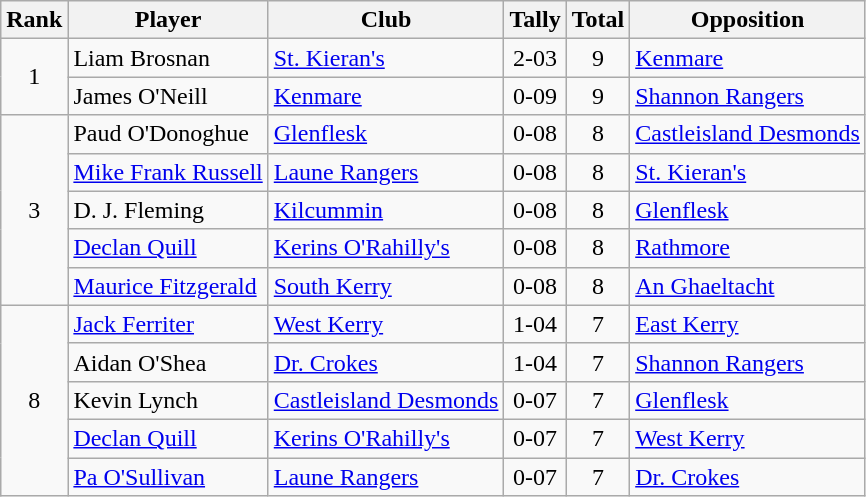<table class="wikitable">
<tr>
<th>Rank</th>
<th>Player</th>
<th>Club</th>
<th>Tally</th>
<th>Total</th>
<th>Opposition</th>
</tr>
<tr>
<td rowspan="2" style="text-align:center;">1</td>
<td>Liam Brosnan</td>
<td><a href='#'>St. Kieran's</a></td>
<td align=center>2-03</td>
<td align=center>9</td>
<td><a href='#'>Kenmare</a></td>
</tr>
<tr>
<td>James O'Neill</td>
<td><a href='#'>Kenmare</a></td>
<td align=center>0-09</td>
<td align=center>9</td>
<td><a href='#'>Shannon Rangers</a></td>
</tr>
<tr>
<td rowspan="5" style="text-align:center;">3</td>
<td>Paud O'Donoghue</td>
<td><a href='#'>Glenflesk</a></td>
<td align=center>0-08</td>
<td align=center>8</td>
<td><a href='#'>Castleisland Desmonds</a></td>
</tr>
<tr>
<td><a href='#'>Mike Frank Russell</a></td>
<td><a href='#'>Laune Rangers</a></td>
<td align=center>0-08</td>
<td align=center>8</td>
<td><a href='#'>St. Kieran's</a></td>
</tr>
<tr>
<td>D. J. Fleming</td>
<td><a href='#'>Kilcummin</a></td>
<td align=center>0-08</td>
<td align=center>8</td>
<td><a href='#'>Glenflesk</a></td>
</tr>
<tr>
<td><a href='#'>Declan Quill</a></td>
<td><a href='#'>Kerins O'Rahilly's</a></td>
<td align=center>0-08</td>
<td align=center>8</td>
<td><a href='#'>Rathmore</a></td>
</tr>
<tr>
<td><a href='#'>Maurice Fitzgerald</a></td>
<td><a href='#'>South Kerry</a></td>
<td align=center>0-08</td>
<td align=center>8</td>
<td><a href='#'>An Ghaeltacht</a></td>
</tr>
<tr>
<td rowspan="5" style="text-align:center;">8</td>
<td><a href='#'>Jack Ferriter</a></td>
<td><a href='#'>West Kerry</a></td>
<td align=center>1-04</td>
<td align=center>7</td>
<td><a href='#'>East Kerry</a></td>
</tr>
<tr>
<td>Aidan O'Shea</td>
<td><a href='#'>Dr. Crokes</a></td>
<td align=center>1-04</td>
<td align=center>7</td>
<td><a href='#'>Shannon Rangers</a></td>
</tr>
<tr>
<td>Kevin Lynch</td>
<td><a href='#'>Castleisland Desmonds</a></td>
<td align=center>0-07</td>
<td align=center>7</td>
<td><a href='#'>Glenflesk</a></td>
</tr>
<tr>
<td><a href='#'>Declan Quill</a></td>
<td><a href='#'>Kerins O'Rahilly's</a></td>
<td align=center>0-07</td>
<td align=center>7</td>
<td><a href='#'>West Kerry</a></td>
</tr>
<tr>
<td><a href='#'>Pa O'Sullivan</a></td>
<td><a href='#'>Laune Rangers</a></td>
<td align=center>0-07</td>
<td align=center>7</td>
<td><a href='#'>Dr. Crokes</a></td>
</tr>
</table>
